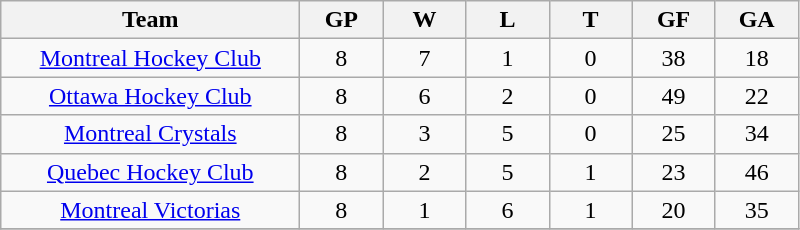<table class="wikitable" style="text-align:center;">
<tr>
<th style="width:12em">Team</th>
<th style="width:3em">GP</th>
<th style="width:3em">W</th>
<th style="width:3em">L</th>
<th style="width:3em">T</th>
<th style="width:3em">GF</th>
<th style="width:3em">GA</th>
</tr>
<tr>
<td><a href='#'>Montreal Hockey Club</a></td>
<td>8</td>
<td>7</td>
<td>1</td>
<td>0</td>
<td>38</td>
<td>18</td>
</tr>
<tr>
<td><a href='#'>Ottawa Hockey Club</a></td>
<td>8</td>
<td>6</td>
<td>2</td>
<td>0</td>
<td>49</td>
<td>22</td>
</tr>
<tr>
<td><a href='#'>Montreal Crystals</a></td>
<td>8</td>
<td>3</td>
<td>5</td>
<td>0</td>
<td>25</td>
<td>34</td>
</tr>
<tr>
<td><a href='#'>Quebec Hockey Club</a></td>
<td>8</td>
<td>2</td>
<td>5</td>
<td>1</td>
<td>23</td>
<td>46</td>
</tr>
<tr>
<td><a href='#'>Montreal Victorias</a></td>
<td>8</td>
<td>1</td>
<td>6</td>
<td>1</td>
<td>20</td>
<td>35</td>
</tr>
<tr>
</tr>
</table>
